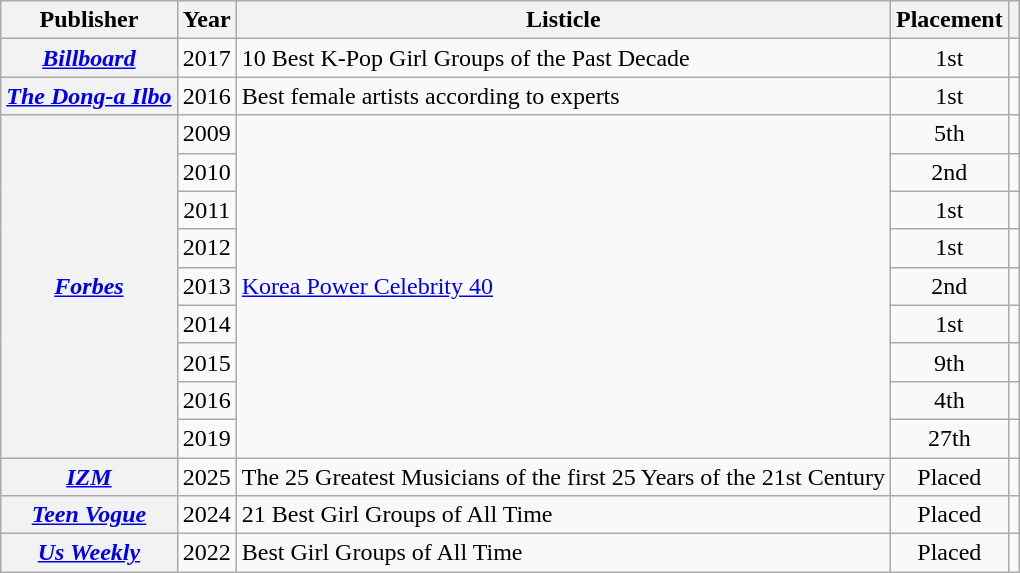<table class="wikitable plainrowheaders sortable" style="text-align:center">
<tr>
<th scope="col">Publisher</th>
<th scope="col">Year</th>
<th scope="col">Listicle</th>
<th scope="col">Placement</th>
<th scope="col" class="unsortable"></th>
</tr>
<tr>
<th scope="row"><em><a href='#'>Billboard</a></em></th>
<td>2017</td>
<td style="text-align:left">10 Best K-Pop Girl Groups of the Past Decade</td>
<td>1st</td>
<td></td>
</tr>
<tr>
<th scope="row"><em><a href='#'>The Dong-a Ilbo</a></em></th>
<td>2016</td>
<td style="text-align:left;">Best female artists according to experts</td>
<td>1st</td>
<td></td>
</tr>
<tr>
<th scope="row" rowspan="9"><em><a href='#'>Forbes</a></em></th>
<td style="text-align:center">2009</td>
<td rowspan="9" style="text-align:left"><a href='#'>Korea Power Celebrity 40</a></td>
<td>5th</td>
<td></td>
</tr>
<tr>
<td style="text-align:center">2010</td>
<td>2nd</td>
<td></td>
</tr>
<tr>
<td style="text-align:center">2011</td>
<td>1st</td>
<td></td>
</tr>
<tr>
<td style="text-align:center">2012</td>
<td>1st</td>
<td></td>
</tr>
<tr>
<td style="text-align:center">2013</td>
<td>2nd</td>
<td></td>
</tr>
<tr>
<td>2014</td>
<td>1st</td>
<td></td>
</tr>
<tr>
<td>2015</td>
<td>9th</td>
<td></td>
</tr>
<tr>
<td>2016</td>
<td>4th</td>
<td></td>
</tr>
<tr>
<td>2019</td>
<td>27th</td>
<td></td>
</tr>
<tr>
<th scope="row"><em><a href='#'>IZM</a></em></th>
<td style="text-align:center;">2025</td>
<td style="text-align:center;">The 25 Greatest Musicians of the first 25 Years of the 21st Century</td>
<td style="text-align:center;">Placed</td>
<td style="text-align:center;"></td>
</tr>
<tr>
<th scope="row"><em><a href='#'>Teen Vogue</a></em></th>
<td>2024</td>
<td style="text-align:left">21 Best Girl Groups of All Time</td>
<td>Placed</td>
<td></td>
</tr>
<tr>
<th scope="row"><em><a href='#'>Us Weekly</a></em></th>
<td>2022</td>
<td style="text-align:left">Best Girl Groups of All Time</td>
<td>Placed</td>
<td></td>
</tr>
</table>
